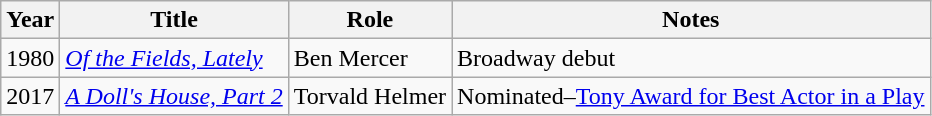<table class="wikitable sortable">
<tr>
<th>Year</th>
<th>Title</th>
<th>Role</th>
<th class="unsortable">Notes</th>
</tr>
<tr>
<td>1980</td>
<td><em><a href='#'>Of the Fields, Lately</a></em></td>
<td>Ben Mercer</td>
<td>Broadway debut</td>
</tr>
<tr>
<td>2017</td>
<td><em><a href='#'>A Doll's House, Part 2</a></em></td>
<td>Torvald Helmer</td>
<td>Nominated–<a href='#'>Tony Award for Best Actor in a Play</a></td>
</tr>
</table>
